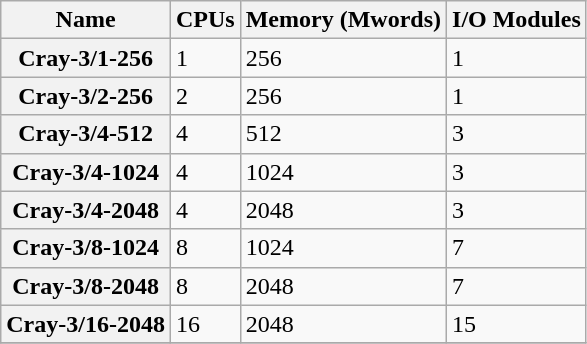<table class="wikitable">
<tr>
<th scope="col">Name</th>
<th scope="col">CPUs</th>
<th scope="col">Memory (Mwords)</th>
<th scope="col">I/O Modules</th>
</tr>
<tr>
<th>Cray-3/1-256</th>
<td>1</td>
<td>256</td>
<td>1</td>
</tr>
<tr>
<th>Cray-3/2-256</th>
<td>2</td>
<td>256</td>
<td>1</td>
</tr>
<tr>
<th>Cray-3/4-512</th>
<td>4</td>
<td>512</td>
<td>3</td>
</tr>
<tr>
<th>Cray-3/4-1024</th>
<td>4</td>
<td>1024</td>
<td>3</td>
</tr>
<tr>
<th>Cray-3/4-2048</th>
<td>4</td>
<td>2048</td>
<td>3</td>
</tr>
<tr>
<th>Cray-3/8-1024</th>
<td>8</td>
<td>1024</td>
<td>7</td>
</tr>
<tr>
<th>Cray-3/8-2048</th>
<td>8</td>
<td>2048</td>
<td>7</td>
</tr>
<tr>
<th>Cray-3/16-2048</th>
<td>16</td>
<td>2048</td>
<td>15</td>
</tr>
<tr>
</tr>
</table>
